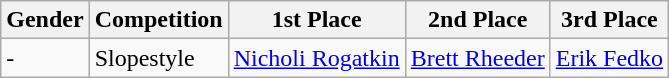<table class="wikitable">
<tr>
<th>Gender</th>
<th>Competition</th>
<th>1st Place</th>
<th>2nd Place</th>
<th>3rd Place</th>
</tr>
<tr>
<td>-</td>
<td>Slopestyle</td>
<td><a href='#'>Nicholi Rogatkin</a></td>
<td><a href='#'>Brett Rheeder</a></td>
<td><a href='#'>Erik Fedko</a></td>
</tr>
</table>
